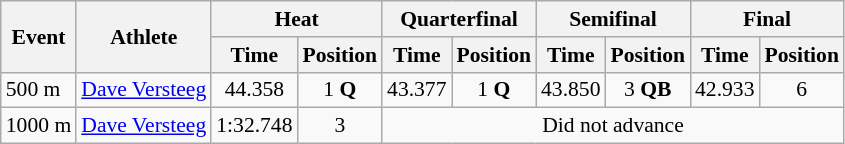<table class="wikitable" border="1" style="font-size:90%">
<tr>
<th rowspan=2>Event</th>
<th rowspan=2>Athlete</th>
<th colspan=2>Heat</th>
<th colspan=2>Quarterfinal</th>
<th colspan=2>Semifinal</th>
<th colspan=2>Final</th>
</tr>
<tr>
<th>Time</th>
<th>Position</th>
<th>Time</th>
<th>Position</th>
<th>Time</th>
<th>Position</th>
<th>Time</th>
<th>Position</th>
</tr>
<tr>
<td>500 m</td>
<td><a href='#'>Dave Versteeg</a></td>
<td align=center>44.358</td>
<td align=center>1 <strong>Q</strong></td>
<td align=center>43.377</td>
<td align=center>1 <strong>Q</strong></td>
<td align=center>43.850</td>
<td align=center>3 <strong>QB</strong></td>
<td align=center>42.933</td>
<td align=center>6</td>
</tr>
<tr>
<td>1000 m</td>
<td><a href='#'>Dave Versteeg</a></td>
<td align=center>1:32.748</td>
<td align=center>3</td>
<td colspan=6 align=center>Did not advance</td>
</tr>
</table>
